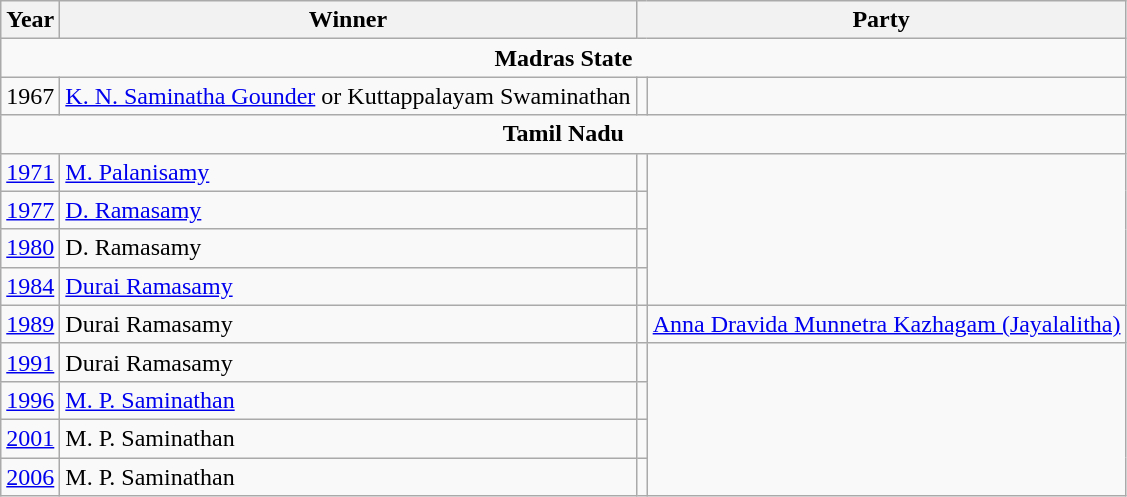<table class="wikitable sortable">
<tr>
<th>Year</th>
<th>Winner</th>
<th colspan="2">Party</th>
</tr>
<tr>
<td style="text-align: center;" colspan="4"><strong>Madras State</strong></td>
</tr>
<tr>
<td>1967</td>
<td><a href='#'>K. N. Saminatha Gounder</a> or Kuttappalayam Swaminathan</td>
<td></td>
</tr>
<tr>
<td style="text-align: center;" colspan="4"><strong>Tamil Nadu</strong></td>
</tr>
<tr>
<td><a href='#'>1971</a></td>
<td><a href='#'>M. Palanisamy</a></td>
<td></td>
</tr>
<tr>
<td><a href='#'>1977</a></td>
<td><a href='#'>D. Ramasamy</a></td>
<td></td>
</tr>
<tr>
<td><a href='#'>1980</a></td>
<td>D. Ramasamy</td>
<td></td>
</tr>
<tr>
<td><a href='#'>1984</a></td>
<td><a href='#'>Durai Ramasamy</a></td>
<td></td>
</tr>
<tr>
<td><a href='#'>1989</a></td>
<td>Durai Ramasamy</td>
<td></td>
<td><a href='#'>Anna Dravida Munnetra Kazhagam (Jayalalitha)</a></td>
</tr>
<tr>
<td><a href='#'>1991</a></td>
<td>Durai Ramasamy</td>
<td></td>
</tr>
<tr>
<td><a href='#'>1996</a></td>
<td><a href='#'>M. P. Saminathan</a></td>
<td></td>
</tr>
<tr>
<td><a href='#'>2001</a></td>
<td>M. P. Saminathan</td>
<td></td>
</tr>
<tr>
<td><a href='#'>2006</a></td>
<td>M. P. Saminathan</td>
<td></td>
</tr>
</table>
